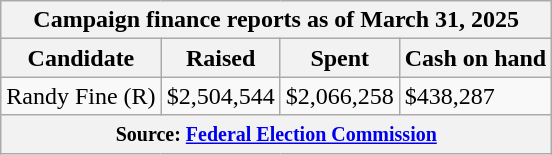<table class="wikitable sortable">
<tr>
<th colspan=4>Campaign finance reports as of March 31, 2025</th>
</tr>
<tr style="text-align:center;">
<th>Candidate</th>
<th>Raised</th>
<th>Spent</th>
<th>Cash on hand</th>
</tr>
<tr>
<td>Randy Fine (R)</td>
<td>$2,504,544</td>
<td>$2,066,258</td>
<td>$438,287</td>
</tr>
<tr>
<th colspan="4"><small>Source: <a href='#'>Federal Election Commission</a></small></th>
</tr>
</table>
